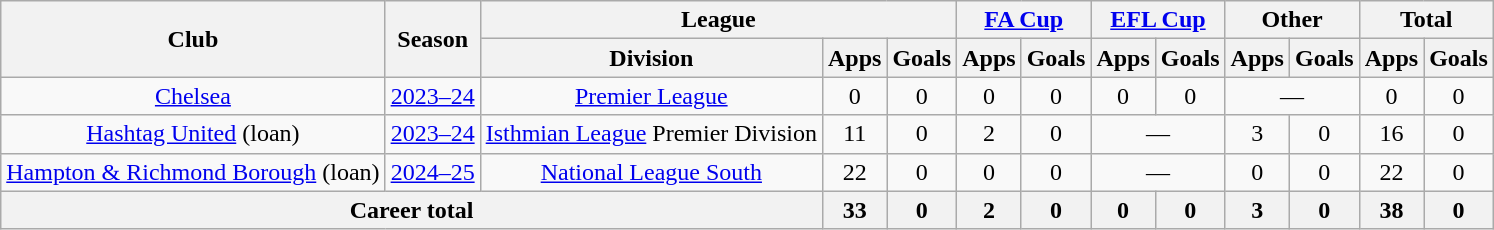<table class=wikitable style=text-align:center>
<tr>
<th rowspan=2>Club</th>
<th rowspan=2>Season</th>
<th colspan=3>League</th>
<th colspan=2><a href='#'>FA Cup</a></th>
<th colspan=2><a href='#'>EFL Cup</a></th>
<th colspan=2>Other</th>
<th colspan=2>Total</th>
</tr>
<tr>
<th>Division</th>
<th>Apps</th>
<th>Goals</th>
<th>Apps</th>
<th>Goals</th>
<th>Apps</th>
<th>Goals</th>
<th>Apps</th>
<th>Goals</th>
<th>Apps</th>
<th>Goals</th>
</tr>
<tr>
<td><a href='#'>Chelsea</a></td>
<td><a href='#'>2023–24</a></td>
<td><a href='#'>Premier League</a></td>
<td>0</td>
<td>0</td>
<td>0</td>
<td>0</td>
<td>0</td>
<td>0</td>
<td colspan=2>—</td>
<td>0</td>
<td>0</td>
</tr>
<tr>
<td><a href='#'>Hashtag United</a> (loan)</td>
<td><a href='#'>2023–24</a></td>
<td><a href='#'>Isthmian League</a> Premier Division</td>
<td>11</td>
<td>0</td>
<td>2</td>
<td>0</td>
<td colspan=2>—</td>
<td>3</td>
<td>0</td>
<td>16</td>
<td>0</td>
</tr>
<tr>
<td><a href='#'>Hampton & Richmond Borough</a> (loan)</td>
<td><a href='#'>2024–25</a></td>
<td><a href='#'>National League South</a></td>
<td>22</td>
<td>0</td>
<td>0</td>
<td>0</td>
<td colspan="2">—</td>
<td>0</td>
<td>0</td>
<td>22</td>
<td>0</td>
</tr>
<tr>
<th colspan=3>Career total</th>
<th>33</th>
<th>0</th>
<th>2</th>
<th>0</th>
<th>0</th>
<th>0</th>
<th>3</th>
<th>0</th>
<th>38</th>
<th>0</th>
</tr>
</table>
